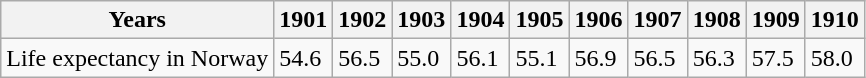<table class="wikitable">
<tr>
<th>Years</th>
<th>1901</th>
<th>1902</th>
<th>1903</th>
<th>1904</th>
<th>1905</th>
<th>1906</th>
<th>1907</th>
<th>1908</th>
<th>1909</th>
<th>1910</th>
</tr>
<tr>
<td>Life expectancy in Norway</td>
<td>54.6</td>
<td>56.5</td>
<td>55.0</td>
<td>56.1</td>
<td>55.1</td>
<td>56.9</td>
<td>56.5</td>
<td>56.3</td>
<td>57.5</td>
<td>58.0</td>
</tr>
</table>
